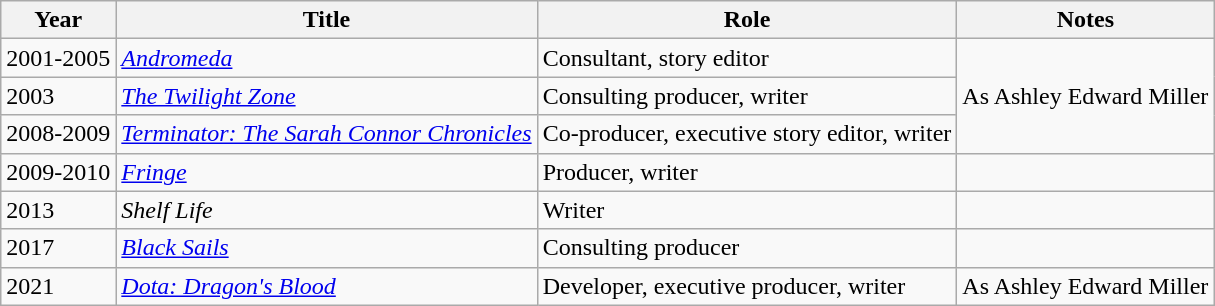<table class="wikitable">
<tr>
<th>Year</th>
<th>Title</th>
<th>Role</th>
<th>Notes</th>
</tr>
<tr>
<td>2001-2005</td>
<td><em><a href='#'>Andromeda</a></em></td>
<td>Consultant, story editor</td>
<td rowspan="3">As Ashley Edward Miller</td>
</tr>
<tr>
<td>2003</td>
<td><em><a href='#'>The Twilight Zone</a></em></td>
<td>Consulting producer, writer</td>
</tr>
<tr>
<td>2008-2009</td>
<td><em><a href='#'>Terminator: The Sarah Connor Chronicles</a></em></td>
<td>Co-producer, executive story editor, writer</td>
</tr>
<tr>
<td>2009-2010</td>
<td><em><a href='#'>Fringe</a></em></td>
<td>Producer, writer</td>
<td></td>
</tr>
<tr>
<td>2013</td>
<td><em>Shelf Life</em></td>
<td>Writer</td>
<td></td>
</tr>
<tr>
<td>2017</td>
<td><em><a href='#'>Black Sails</a></em></td>
<td>Consulting producer</td>
<td></td>
</tr>
<tr>
<td>2021</td>
<td><em><a href='#'>Dota: Dragon's Blood</a></em></td>
<td>Developer, executive producer, writer</td>
<td>As Ashley Edward Miller</td>
</tr>
</table>
